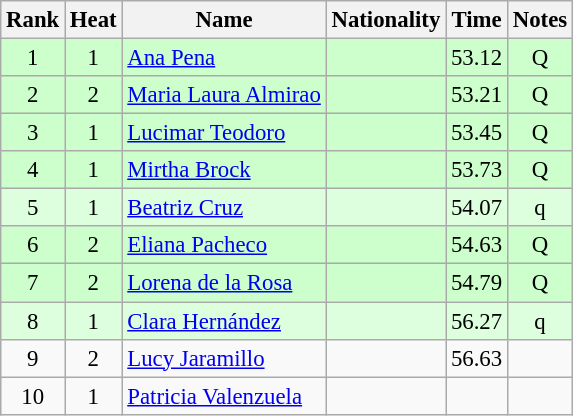<table class="wikitable sortable" style="text-align:center;font-size:95%">
<tr>
<th>Rank</th>
<th>Heat</th>
<th>Name</th>
<th>Nationality</th>
<th>Time</th>
<th>Notes</th>
</tr>
<tr bgcolor=ccffcc>
<td>1</td>
<td>1</td>
<td align=left><a href='#'>Ana Pena</a></td>
<td align=left></td>
<td>53.12</td>
<td>Q</td>
</tr>
<tr bgcolor=ccffcc>
<td>2</td>
<td>2</td>
<td align=left><a href='#'>Maria Laura Almirao</a></td>
<td align=left></td>
<td>53.21</td>
<td>Q</td>
</tr>
<tr bgcolor=ccffcc>
<td>3</td>
<td>1</td>
<td align=left><a href='#'>Lucimar Teodoro</a></td>
<td align=left></td>
<td>53.45</td>
<td>Q</td>
</tr>
<tr bgcolor=ccffcc>
<td>4</td>
<td>1</td>
<td align=left><a href='#'>Mirtha Brock</a></td>
<td align=left></td>
<td>53.73</td>
<td>Q</td>
</tr>
<tr bgcolor=ddffdd>
<td>5</td>
<td>1</td>
<td align=left><a href='#'>Beatriz Cruz</a></td>
<td align=left></td>
<td>54.07</td>
<td>q</td>
</tr>
<tr bgcolor=ccffcc>
<td>6</td>
<td>2</td>
<td align=left><a href='#'>Eliana Pacheco</a></td>
<td align=left></td>
<td>54.63</td>
<td>Q</td>
</tr>
<tr bgcolor=ccffcc>
<td>7</td>
<td>2</td>
<td align=left><a href='#'>Lorena de la Rosa</a></td>
<td align=left></td>
<td>54.79</td>
<td>Q</td>
</tr>
<tr bgcolor=ddffdd>
<td>8</td>
<td>1</td>
<td align=left><a href='#'>Clara Hernández</a></td>
<td align=left></td>
<td>56.27</td>
<td>q</td>
</tr>
<tr>
<td>9</td>
<td>2</td>
<td align=left><a href='#'>Lucy Jaramillo</a></td>
<td align=left></td>
<td>56.63</td>
<td></td>
</tr>
<tr>
<td>10</td>
<td>1</td>
<td align=left><a href='#'>Patricia Valenzuela</a></td>
<td align=left></td>
<td></td>
<td></td>
</tr>
</table>
